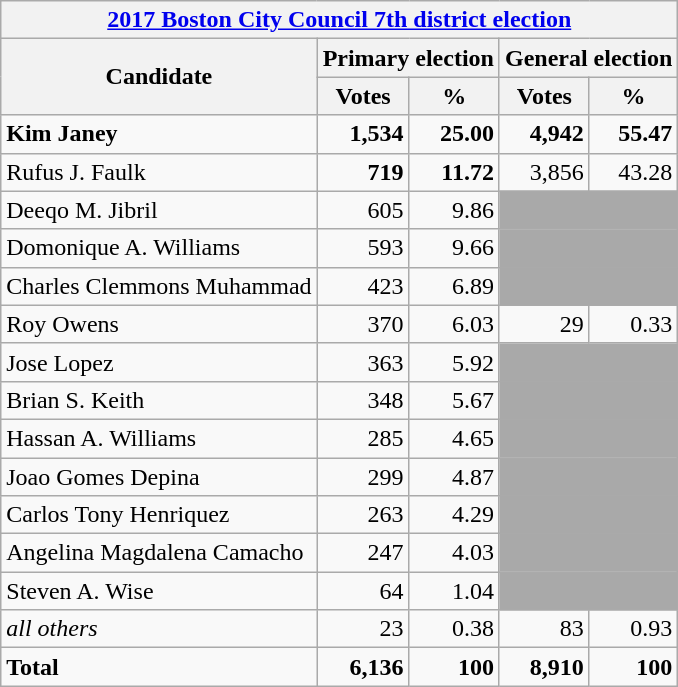<table class=wikitable>
<tr>
<th colspan=5><a href='#'>2017 Boston City Council 7th district election</a></th>
</tr>
<tr>
<th colspan=1 rowspan=2>Candidate</th>
<th colspan=2><strong>Primary election</strong></th>
<th colspan=2><strong>General election</strong></th>
</tr>
<tr>
<th>Votes</th>
<th>%</th>
<th>Votes</th>
<th>%</th>
</tr>
<tr>
<td><strong>Kim Janey</strong></td>
<td align="right"><strong>1,534</strong></td>
<td align="right"><strong>25.00</strong></td>
<td align="right"><strong>4,942</strong></td>
<td align="right"><strong>55.47</strong></td>
</tr>
<tr>
<td>Rufus J. Faulk</td>
<td align="right"><strong>719</strong></td>
<td align="right"><strong>11.72</strong></td>
<td align="right">3,856</td>
<td align="right">43.28</td>
</tr>
<tr>
<td>Deeqo M. Jibril</td>
<td align="right">605</td>
<td align="right">9.86</td>
<td colspan=2 bgcolor=darkgray> </td>
</tr>
<tr>
<td>Domonique A. Williams</td>
<td align="right">593</td>
<td align="right">9.66</td>
<td colspan=2 bgcolor=darkgray> </td>
</tr>
<tr>
<td>Charles Clemmons Muhammad</td>
<td align="right">423</td>
<td align="right">6.89</td>
<td colspan=2 bgcolor=darkgray> </td>
</tr>
<tr>
<td>Roy Owens</td>
<td align="right">370</td>
<td align="right">6.03</td>
<td align="right">29</td>
<td align="right">0.33</td>
</tr>
<tr>
<td>Jose Lopez</td>
<td align="right">363</td>
<td align="right">5.92</td>
<td colspan=2 bgcolor=darkgray> </td>
</tr>
<tr>
<td>Brian S. Keith</td>
<td align="right">348</td>
<td align="right">5.67</td>
<td colspan=2 bgcolor=darkgray> </td>
</tr>
<tr>
<td>Hassan A. Williams</td>
<td align="right">285</td>
<td align="right">4.65</td>
<td colspan=2 bgcolor=darkgray> </td>
</tr>
<tr>
<td>Joao Gomes Depina</td>
<td align="right">299</td>
<td align="right">4.87</td>
<td colspan=2 bgcolor=darkgray> </td>
</tr>
<tr>
<td>Carlos Tony Henriquez</td>
<td align="right">263</td>
<td align="right">4.29</td>
<td colspan=2 bgcolor=darkgray> </td>
</tr>
<tr>
<td>Angelina Magdalena Camacho</td>
<td align="right">247</td>
<td align="right">4.03</td>
<td colspan=2 bgcolor=darkgray> </td>
</tr>
<tr>
<td>Steven A. Wise</td>
<td align="right">64</td>
<td align="right">1.04</td>
<td colspan=2 bgcolor=darkgray> </td>
</tr>
<tr>
<td><em>all others</em></td>
<td align="right">23</td>
<td align="right">0.38</td>
<td align="right">83</td>
<td align="right">0.93</td>
</tr>
<tr>
<td><strong>Total</strong></td>
<td align="right"><strong>6,136</strong></td>
<td align="right"><strong>100</strong></td>
<td align="right"><strong>8,910</strong></td>
<td align="right"><strong>100</strong></td>
</tr>
</table>
